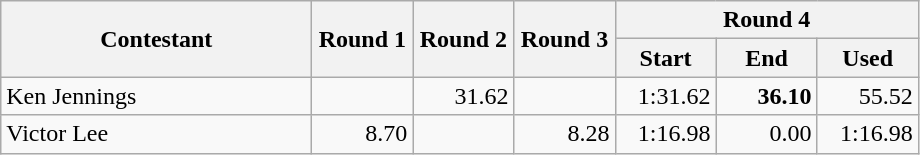<table class="wikitable">
<tr>
<th rowspan="2" width="200">Contestant</th>
<th rowspan="2" width="60">Round 1</th>
<th rowspan="2" width="60">Round 2</th>
<th rowspan="2" width="60">Round 3</th>
<th colspan="3">Round 4</th>
</tr>
<tr>
<th width="60">Start</th>
<th width="60">End</th>
<th width="60">Used</th>
</tr>
<tr>
<td> Ken Jennings</td>
<td align = right></td>
<td align = right>31.62</td>
<td align = right></td>
<td align = right>1:31.62</td>
<td align = right><strong>36.10</strong></td>
<td align = right>55.52</td>
</tr>
<tr>
<td> Victor Lee</td>
<td align = right>8.70</td>
<td align = right></td>
<td align = right>8.28</td>
<td align = right>1:16.98</td>
<td align = right>0.00</td>
<td align = right>1:16.98</td>
</tr>
</table>
